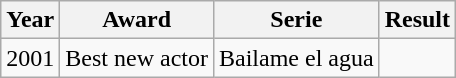<table class="wikitable">
<tr>
<th>Year</th>
<th>Award</th>
<th>Serie</th>
<th>Result</th>
</tr>
<tr>
<td>2001</td>
<td>Best new actor</td>
<td>Bailame el agua</td>
</tr>
</table>
